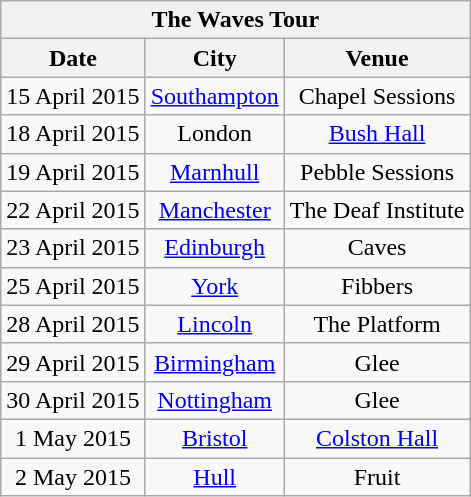<table class="wikitable" style="text-align:center;">
<tr>
<th colspan=4>The Waves Tour</th>
</tr>
<tr>
<th>Date</th>
<th>City</th>
<th>Venue</th>
</tr>
<tr>
<td>15 April 2015</td>
<td><a href='#'>Southampton</a></td>
<td>Chapel Sessions</td>
</tr>
<tr>
<td>18 April 2015</td>
<td>London</td>
<td><a href='#'>Bush Hall</a></td>
</tr>
<tr>
<td>19 April 2015</td>
<td><a href='#'>Marnhull</a></td>
<td>Pebble Sessions</td>
</tr>
<tr>
<td>22 April 2015</td>
<td><a href='#'>Manchester</a></td>
<td>The Deaf Institute</td>
</tr>
<tr>
<td>23 April 2015</td>
<td><a href='#'>Edinburgh</a></td>
<td>Caves</td>
</tr>
<tr>
<td>25 April 2015</td>
<td><a href='#'>York</a></td>
<td>Fibbers</td>
</tr>
<tr>
<td>28 April 2015</td>
<td><a href='#'>Lincoln</a></td>
<td>The Platform</td>
</tr>
<tr>
<td>29 April 2015</td>
<td><a href='#'>Birmingham</a></td>
<td>Glee</td>
</tr>
<tr>
<td>30 April 2015</td>
<td><a href='#'>Nottingham</a></td>
<td>Glee</td>
</tr>
<tr>
<td>1 May 2015</td>
<td><a href='#'>Bristol</a></td>
<td><a href='#'>Colston Hall</a></td>
</tr>
<tr>
<td>2 May 2015</td>
<td><a href='#'>Hull</a></td>
<td>Fruit</td>
</tr>
</table>
